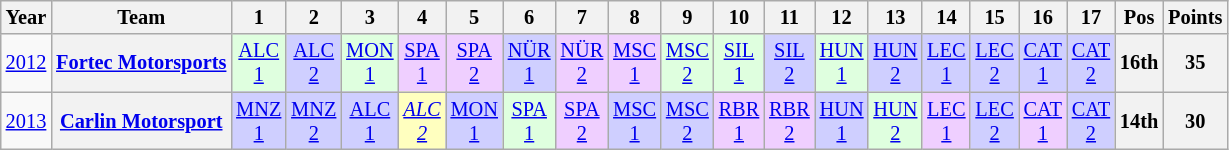<table class="wikitable" style="text-align:center; font-size:85%">
<tr>
<th>Year</th>
<th>Team</th>
<th>1</th>
<th>2</th>
<th>3</th>
<th>4</th>
<th>5</th>
<th>6</th>
<th>7</th>
<th>8</th>
<th>9</th>
<th>10</th>
<th>11</th>
<th>12</th>
<th>13</th>
<th>14</th>
<th>15</th>
<th>16</th>
<th>17</th>
<th>Pos</th>
<th>Points</th>
</tr>
<tr>
<td><a href='#'>2012</a></td>
<th nowrap><a href='#'>Fortec Motorsports</a></th>
<td style="background:#DFFFDF;"><a href='#'>ALC<br>1</a><br></td>
<td style="background:#CFCFFF;"><a href='#'>ALC<br>2</a><br></td>
<td style="background:#DFFFDF;"><a href='#'>MON<br>1</a><br></td>
<td style="background:#EFCFFF;"><a href='#'>SPA<br>1</a><br></td>
<td style="background:#EFCFFF;"><a href='#'>SPA<br>2</a><br></td>
<td style="background:#CFCFFF;"><a href='#'>NÜR<br>1</a><br></td>
<td style="background:#EFCFFF;"><a href='#'>NÜR<br>2</a><br></td>
<td style="background:#EFCFFF;"><a href='#'>MSC<br>1</a><br></td>
<td style="background:#DFFFDF;"><a href='#'>MSC<br>2</a><br></td>
<td style="background:#DFFFDF;"><a href='#'>SIL<br>1</a><br></td>
<td style="background:#CFCFFF;"><a href='#'>SIL<br>2</a><br></td>
<td style="background:#DFFFDF;"><a href='#'>HUN<br>1</a><br></td>
<td style="background:#CFCFFF;"><a href='#'>HUN<br>2</a><br></td>
<td style="background:#CFCFFF;"><a href='#'>LEC<br>1</a><br></td>
<td style="background:#CFCFFF;"><a href='#'>LEC<br>2</a><br></td>
<td style="background:#CFCFFF;"><a href='#'>CAT<br>1</a><br></td>
<td style="background:#CFCFFF;"><a href='#'>CAT<br>2</a><br></td>
<th>16th</th>
<th>35</th>
</tr>
<tr>
<td><a href='#'>2013</a></td>
<th nowrap><a href='#'>Carlin Motorsport</a></th>
<td style="background:#CFCFFF;"><a href='#'>MNZ<br>1</a><br></td>
<td style="background:#CFCFFF;"><a href='#'>MNZ<br>2</a><br></td>
<td style="background:#CFCFFF;"><a href='#'>ALC<br>1</a><br></td>
<td style="background:#FFFFBF;"><em><a href='#'>ALC<br>2</a></em><br></td>
<td style="background:#CFCFFF;"><a href='#'>MON<br>1</a><br></td>
<td style="background:#DFFFDF;"><a href='#'>SPA<br>1</a><br></td>
<td style="background:#EFCFFF;"><a href='#'>SPA<br>2</a><br></td>
<td style="background:#CFCFFF;"><a href='#'>MSC<br>1</a><br></td>
<td style="background:#CFCFFF;"><a href='#'>MSC<br>2</a><br></td>
<td style="background:#EFCFFF;"><a href='#'>RBR<br>1</a><br></td>
<td style="background:#EFCFFF;"><a href='#'>RBR<br>2</a><br></td>
<td style="background:#CFCFFF;"><a href='#'>HUN<br>1</a><br></td>
<td style="background:#DFFFDF;"><a href='#'>HUN<br>2</a><br></td>
<td style="background:#EFCFFF;"><a href='#'>LEC<br>1</a><br></td>
<td style="background:#CFCFFF;"><a href='#'>LEC<br>2</a><br></td>
<td style="background:#EFCFFF;"><a href='#'>CAT<br>1</a><br></td>
<td style="background:#CFCFFF;"><a href='#'>CAT<br>2</a><br></td>
<th>14th</th>
<th>30</th>
</tr>
</table>
